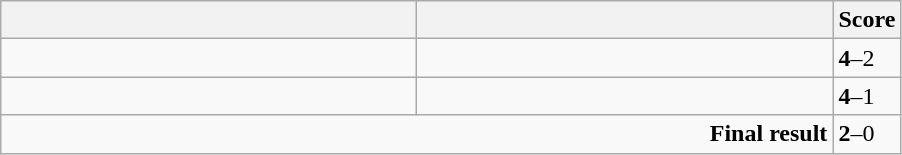<table class="wikitable">
<tr>
<th width=270></th>
<th width=270></th>
<th>Score</th>
</tr>
<tr>
<td></td>
<td></td>
<td><strong>4</strong>–2</td>
</tr>
<tr>
<td></td>
<td></td>
<td><strong>4</strong>–1</td>
</tr>
<tr>
<td colspan="2" align="right"><strong>Final result</strong></td>
<td><strong>2</strong>–0</td>
</tr>
</table>
